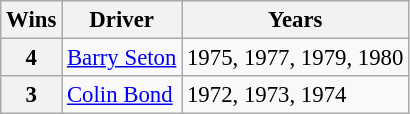<table class="wikitable" style="font-size: 95%;">
<tr>
<th>Wins</th>
<th>Driver</th>
<th>Years</th>
</tr>
<tr>
<th>4</th>
<td> <a href='#'>Barry Seton</a></td>
<td>1975, 1977, 1979, 1980</td>
</tr>
<tr>
<th>3</th>
<td> <a href='#'>Colin Bond</a></td>
<td>1972, 1973, 1974</td>
</tr>
</table>
